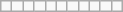<table class="wikitable letters-table">
<tr>
<td></td>
<td></td>
<td></td>
<td></td>
<td></td>
<td></td>
<td></td>
<td></td>
<td></td>
<td></td>
<td></td>
</tr>
</table>
